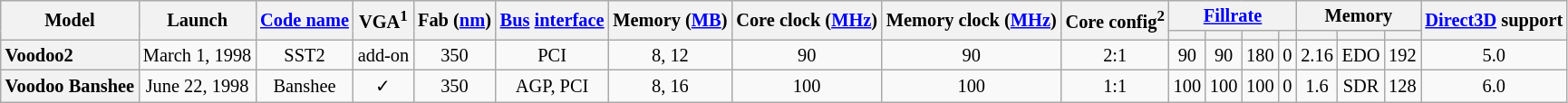<table class="wikitable sortable" style="font-size: 85%; text-align: center">
<tr>
<th rowspan=2>Model</th>
<th rowspan=2>Launch</th>
<th rowspan=2><a href='#'>Code name</a></th>
<th rowspan=2>VGA<sup>1</sup></th>
<th rowspan=2>Fab (<a href='#'>nm</a>)</th>
<th rowspan=2><a href='#'>Bus</a> <a href='#'>interface</a></th>
<th rowspan=2>Memory (<a href='#'>MB</a>)</th>
<th rowspan=2>Core clock (<a href='#'>MHz</a>)</th>
<th rowspan=2>Memory clock (<a href='#'>MHz</a>)</th>
<th rowspan=2>Core config<sup>2</sup></th>
<th colspan=4><a href='#'>Fillrate</a></th>
<th colspan=3>Memory</th>
<th rowspan=2><a href='#'>Direct3D</a> support</th>
</tr>
<tr>
<th></th>
<th></th>
<th></th>
<th></th>
<th></th>
<th></th>
<th></th>
</tr>
<tr>
<th style="text-align:left">Voodoo2</th>
<td>March 1, 1998</td>
<td>SST2</td>
<td>add-on</td>
<td>350</td>
<td>PCI</td>
<td>8, 12</td>
<td>90</td>
<td>90</td>
<td>2:1</td>
<td>90</td>
<td>90</td>
<td>180</td>
<td>0</td>
<td>2.16</td>
<td>EDO</td>
<td>192</td>
<td>5.0</td>
</tr>
<tr>
<th style="text-align:left">Voodoo Banshee</th>
<td>June 22, 1998</td>
<td>Banshee</td>
<td>✓</td>
<td>350</td>
<td>AGP, PCI</td>
<td>8, 16</td>
<td>100</td>
<td>100</td>
<td>1:1</td>
<td>100</td>
<td>100</td>
<td>100</td>
<td>0</td>
<td>1.6</td>
<td>SDR</td>
<td>128</td>
<td>6.0</td>
</tr>
</table>
